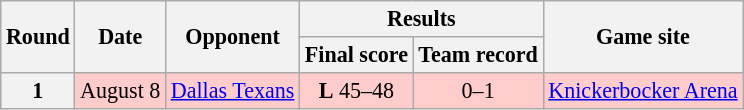<table class="wikitable" style="font-size: 92%;" align="center">
<tr>
<th rowspan="2">Round</th>
<th rowspan="2">Date</th>
<th rowspan="2">Opponent</th>
<th colspan="2">Results</th>
<th rowspan="2">Game site</th>
</tr>
<tr>
<th>Final score</th>
<th>Team record</th>
</tr>
<tr style="background:#fcc">
<th>1</th>
<td style="text-align:center;">August 8</td>
<td style="text-align:center;"><a href='#'>Dallas Texans</a></td>
<td style="text-align:center;"><strong>L</strong> 45–48</td>
<td style="text-align:center;">0–1</td>
<td style="text-align:center;"><a href='#'>Knickerbocker Arena</a></td>
</tr>
</table>
